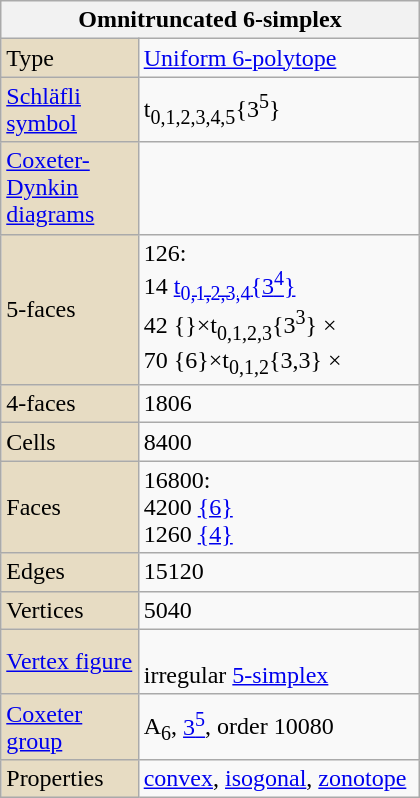<table class="wikitable" align="right" style="margin-left:10px" width="280">
<tr>
<th bgcolor=#e7dcc3 colspan=2>Omnitruncated 6-simplex</th>
</tr>
<tr>
<td bgcolor=#e7dcc3>Type</td>
<td width=180><a href='#'>Uniform 6-polytope</a></td>
</tr>
<tr>
<td style="background:#e7dcc3;"><a href='#'>Schläfli symbol</a></td>
<td>t<sub>0,1,2,3,4,5</sub>{3<sup>5</sup>}</td>
</tr>
<tr>
<td style="background:#e7dcc3;"><a href='#'>Coxeter-Dynkin diagrams</a></td>
<td></td>
</tr>
<tr>
<td bgcolor=#e7dcc3>5-faces</td>
<td>126:<br>14 <a href='#'>t<sub>0,1,2,3,4</sub>{3<sup>4</sup>}</a><br>42 {}×t<sub>0,1,2,3</sub>{3<sup>3</sup>} ×<br>70 {6}×t<sub>0,1,2</sub>{3,3} ×</td>
</tr>
<tr>
<td bgcolor=#e7dcc3>4-faces</td>
<td>1806</td>
</tr>
<tr>
<td bgcolor=#e7dcc3>Cells</td>
<td>8400</td>
</tr>
<tr>
<td bgcolor=#e7dcc3>Faces</td>
<td>16800:<br>4200 <a href='#'>{6}</a> <br>1260 <a href='#'>{4}</a></td>
</tr>
<tr>
<td bgcolor=#e7dcc3>Edges</td>
<td>15120</td>
</tr>
<tr>
<td bgcolor=#e7dcc3>Vertices</td>
<td>5040</td>
</tr>
<tr>
<td bgcolor=#e7dcc3><a href='#'>Vertex figure</a></td>
<td><br>irregular <a href='#'>5-simplex</a></td>
</tr>
<tr>
<td bgcolor=#e7dcc3><a href='#'>Coxeter group</a></td>
<td>A<sub>6</sub>, <a href='#'>3<sup>5</sup></a>, order 10080</td>
</tr>
<tr>
<td bgcolor=#e7dcc3>Properties</td>
<td><a href='#'>convex</a>, <a href='#'>isogonal</a>, <a href='#'>zonotope</a></td>
</tr>
</table>
